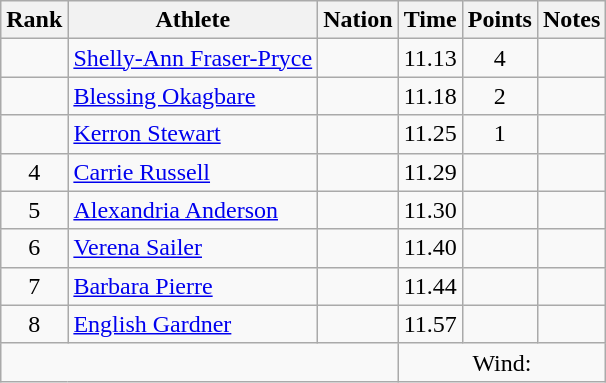<table class="wikitable mw-datatable sortable" style="text-align:center;">
<tr>
<th>Rank</th>
<th>Athlete</th>
<th>Nation</th>
<th>Time</th>
<th>Points</th>
<th>Notes</th>
</tr>
<tr>
<td></td>
<td align=left><a href='#'>Shelly-Ann Fraser-Pryce</a></td>
<td align=left></td>
<td>11.13</td>
<td>4</td>
<td></td>
</tr>
<tr>
<td></td>
<td align=left><a href='#'>Blessing Okagbare</a></td>
<td align=left></td>
<td>11.18</td>
<td>2</td>
<td></td>
</tr>
<tr>
<td></td>
<td align=left><a href='#'>Kerron Stewart</a></td>
<td align=left></td>
<td>11.25</td>
<td>1</td>
<td></td>
</tr>
<tr>
<td>4</td>
<td align=left><a href='#'>Carrie Russell</a></td>
<td align=left></td>
<td>11.29</td>
<td></td>
<td></td>
</tr>
<tr>
<td>5</td>
<td align=left><a href='#'>Alexandria Anderson</a></td>
<td align=left></td>
<td>11.30</td>
<td></td>
<td></td>
</tr>
<tr>
<td>6</td>
<td align=left><a href='#'>Verena Sailer</a></td>
<td align=left></td>
<td>11.40</td>
<td></td>
<td></td>
</tr>
<tr>
<td>7</td>
<td align=left><a href='#'>Barbara Pierre</a></td>
<td align=left></td>
<td>11.44</td>
<td></td>
<td></td>
</tr>
<tr>
<td>8</td>
<td align=left><a href='#'>English Gardner</a></td>
<td align=left></td>
<td>11.57</td>
<td></td>
<td></td>
</tr>
<tr class="sortbottom">
<td colspan=3></td>
<td colspan=3>Wind: </td>
</tr>
</table>
